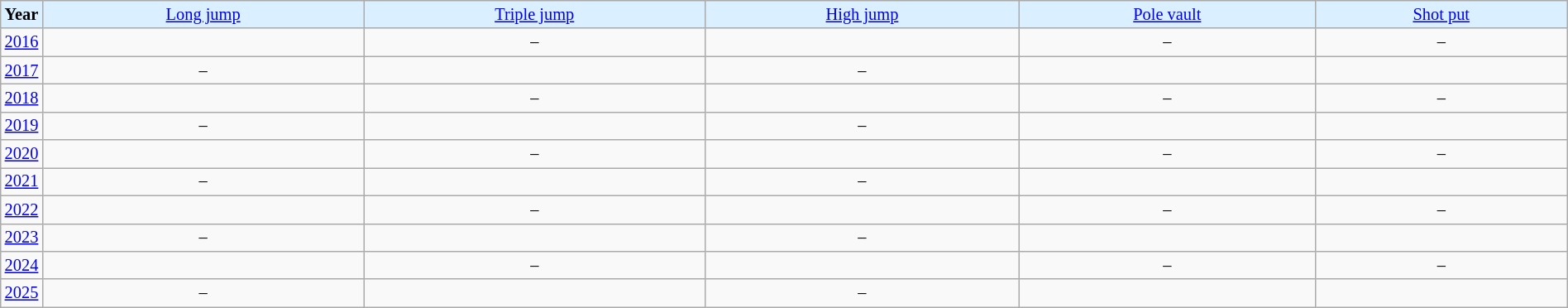<table class="wikitable" style="font-size:85%; text-align:center; float:center; width:100%">
<tr align="center" bgcolor="#DAEFFF">
<td width=20><strong>Year</strong></td>
<td><a href='#'>Long jump</a></td>
<td><a href='#'>Triple jump</a></td>
<td><a href='#'>High jump</a></td>
<td><a href='#'>Pole vault</a></td>
<td><a href='#'>Shot put</a></td>
</tr>
<tr>
<td><a href='#'>2016</a></td>
<td></td>
<td>–</td>
<td></td>
<td>–</td>
<td>–</td>
</tr>
<tr>
<td><a href='#'>2017</a></td>
<td>–</td>
<td></td>
<td>–</td>
<td></td>
<td></td>
</tr>
<tr>
<td><a href='#'>2018</a></td>
<td></td>
<td>–</td>
<td></td>
<td>–</td>
<td>–</td>
</tr>
<tr>
<td><a href='#'>2019</a></td>
<td>–</td>
<td></td>
<td>–</td>
<td></td>
<td></td>
</tr>
<tr>
<td><a href='#'>2020</a></td>
<td></td>
<td>–</td>
<td></td>
<td>–</td>
<td>–</td>
</tr>
<tr>
<td><a href='#'>2021</a></td>
<td>–</td>
<td></td>
<td>–</td>
<td></td>
<td></td>
</tr>
<tr>
<td><a href='#'>2022</a></td>
<td></td>
<td>–</td>
<td></td>
<td>–</td>
<td>–</td>
</tr>
<tr>
<td><a href='#'>2023</a></td>
<td>–</td>
<td></td>
<td>–</td>
<td></td>
<td></td>
</tr>
<tr>
<td><a href='#'>2024</a></td>
<td></td>
<td>–</td>
<td></td>
<td>–</td>
<td>–</td>
</tr>
<tr>
<td><a href='#'>2025</a></td>
<td>–</td>
<td></td>
<td>–</td>
<td></td>
<td></td>
</tr>
</table>
